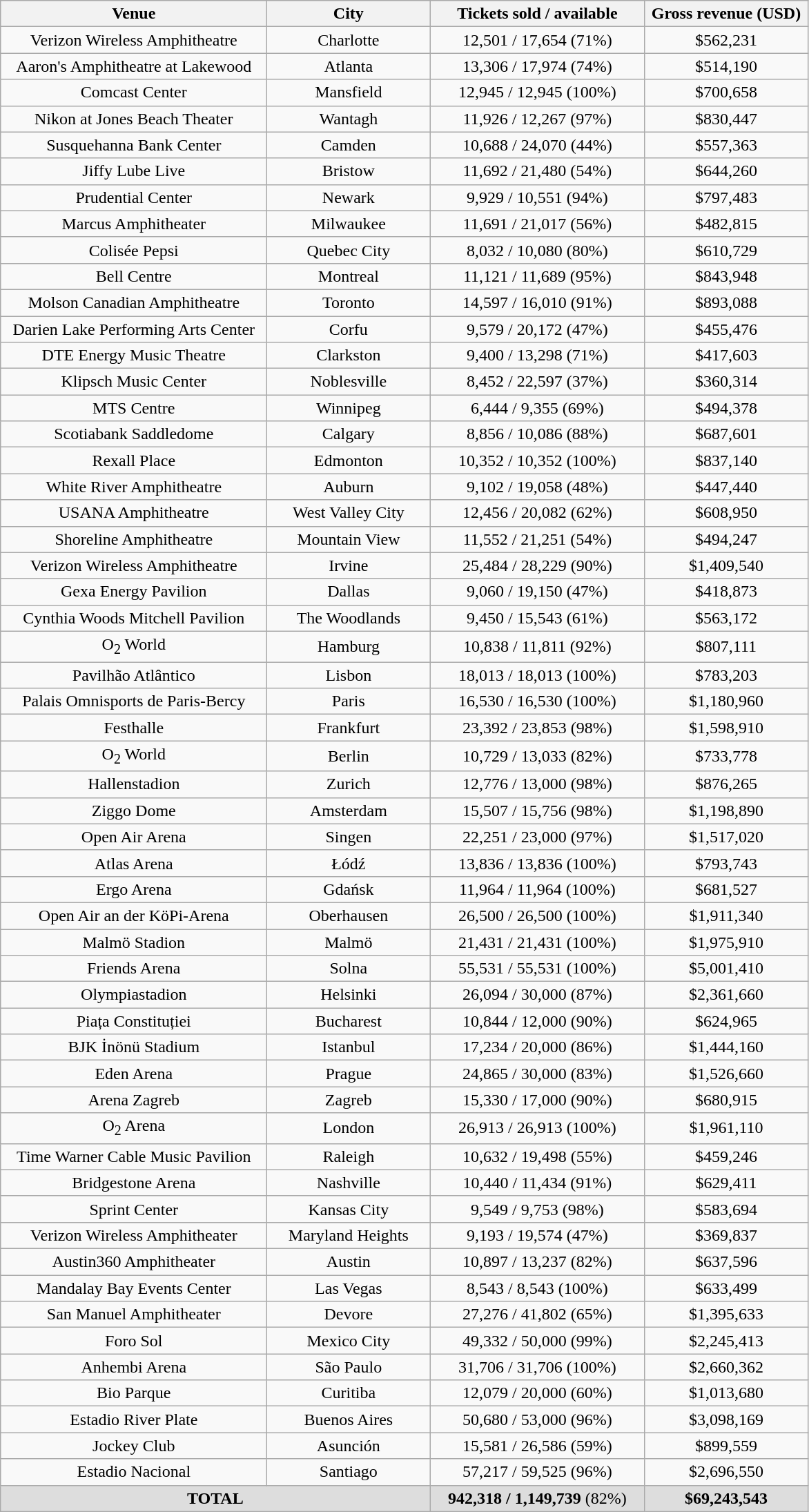<table class="wikitable" style="text-align:center">
<tr>
<th style="width:250px;">Venue</th>
<th style="width:150px;">City</th>
<th style="width:200px;">Tickets sold / available</th>
<th style="width:150px;">Gross revenue (USD)</th>
</tr>
<tr>
<td>Verizon Wireless Amphitheatre</td>
<td>Charlotte</td>
<td>12,501 / 17,654 (71%)</td>
<td>$562,231</td>
</tr>
<tr>
<td>Aaron's Amphitheatre at Lakewood</td>
<td>Atlanta</td>
<td>13,306 / 17,974 (74%)</td>
<td>$514,190</td>
</tr>
<tr>
<td>Comcast Center</td>
<td>Mansfield</td>
<td>12,945 / 12,945 (100%)</td>
<td>$700,658</td>
</tr>
<tr>
<td>Nikon at Jones Beach Theater</td>
<td>Wantagh</td>
<td>11,926 / 12,267 (97%)</td>
<td>$830,447</td>
</tr>
<tr>
<td>Susquehanna Bank Center</td>
<td>Camden</td>
<td>10,688 / 24,070 (44%)</td>
<td>$557,363</td>
</tr>
<tr>
<td>Jiffy Lube Live</td>
<td>Bristow</td>
<td>11,692 / 21,480 (54%)</td>
<td>$644,260</td>
</tr>
<tr>
<td>Prudential Center</td>
<td>Newark</td>
<td>9,929 / 10,551 (94%)</td>
<td>$797,483</td>
</tr>
<tr>
<td>Marcus Amphitheater</td>
<td>Milwaukee</td>
<td>11,691 / 21,017 (56%)</td>
<td>$482,815</td>
</tr>
<tr>
<td>Colisée Pepsi</td>
<td>Quebec City</td>
<td>8,032 / 10,080 (80%)</td>
<td>$610,729</td>
</tr>
<tr>
<td>Bell Centre</td>
<td>Montreal</td>
<td>11,121 / 11,689 (95%)</td>
<td>$843,948</td>
</tr>
<tr>
<td>Molson Canadian Amphitheatre</td>
<td>Toronto</td>
<td>14,597 / 16,010 (91%)</td>
<td>$893,088</td>
</tr>
<tr>
<td>Darien Lake Performing Arts Center</td>
<td>Corfu</td>
<td>9,579 / 20,172 (47%)</td>
<td>$455,476</td>
</tr>
<tr>
<td>DTE Energy Music Theatre</td>
<td>Clarkston</td>
<td>9,400 / 13,298 (71%)</td>
<td>$417,603</td>
</tr>
<tr>
<td>Klipsch Music Center</td>
<td>Noblesville</td>
<td>8,452 / 22,597 (37%)</td>
<td>$360,314</td>
</tr>
<tr>
<td>MTS Centre</td>
<td>Winnipeg</td>
<td>6,444 / 9,355 (69%)</td>
<td>$494,378</td>
</tr>
<tr>
<td>Scotiabank Saddledome</td>
<td>Calgary</td>
<td>8,856 / 10,086 (88%)</td>
<td>$687,601</td>
</tr>
<tr>
<td>Rexall Place</td>
<td>Edmonton</td>
<td>10,352 / 10,352 (100%)</td>
<td>$837,140</td>
</tr>
<tr>
<td>White River Amphitheatre</td>
<td>Auburn</td>
<td>9,102 / 19,058 (48%)</td>
<td>$447,440</td>
</tr>
<tr>
<td>USANA Amphitheatre</td>
<td>West Valley City</td>
<td>12,456 / 20,082 (62%)</td>
<td>$608,950</td>
</tr>
<tr>
<td>Shoreline Amphitheatre</td>
<td>Mountain View</td>
<td>11,552 / 21,251 (54%)</td>
<td>$494,247</td>
</tr>
<tr>
<td>Verizon Wireless Amphitheatre</td>
<td>Irvine</td>
<td>25,484 / 28,229 (90%)</td>
<td>$1,409,540</td>
</tr>
<tr>
<td>Gexa Energy Pavilion</td>
<td>Dallas</td>
<td>9,060 / 19,150 (47%)</td>
<td>$418,873</td>
</tr>
<tr>
<td>Cynthia Woods Mitchell Pavilion</td>
<td>The Woodlands</td>
<td>9,450 / 15,543 (61%)</td>
<td>$563,172</td>
</tr>
<tr>
<td>O<sub>2</sub> World</td>
<td>Hamburg</td>
<td>10,838 / 11,811 (92%)</td>
<td>$807,111</td>
</tr>
<tr>
<td>Pavilhão Atlântico</td>
<td>Lisbon</td>
<td>18,013 / 18,013 (100%)</td>
<td>$783,203</td>
</tr>
<tr>
<td>Palais Omnisports de Paris-Bercy</td>
<td>Paris</td>
<td>16,530 / 16,530 (100%)</td>
<td>$1,180,960</td>
</tr>
<tr>
<td>Festhalle</td>
<td>Frankfurt</td>
<td>23,392 / 23,853 (98%)</td>
<td>$1,598,910</td>
</tr>
<tr>
<td>O<sub>2</sub> World</td>
<td>Berlin</td>
<td>10,729 / 13,033 (82%)</td>
<td>$733,778</td>
</tr>
<tr>
<td>Hallenstadion</td>
<td>Zurich</td>
<td>12,776 / 13,000 (98%)</td>
<td>$876,265</td>
</tr>
<tr>
<td>Ziggo Dome</td>
<td>Amsterdam</td>
<td>15,507 / 15,756 (98%)</td>
<td>$1,198,890</td>
</tr>
<tr>
<td>Open Air Arena</td>
<td>Singen</td>
<td>22,251 / 23,000 (97%)</td>
<td>$1,517,020</td>
</tr>
<tr>
<td>Atlas Arena</td>
<td>Łódź</td>
<td>13,836 / 13,836 (100%)</td>
<td>$793,743</td>
</tr>
<tr>
<td>Ergo Arena</td>
<td>Gdańsk</td>
<td>11,964 / 11,964 (100%)</td>
<td>$681,527</td>
</tr>
<tr>
<td>Open Air an der KöPi-Arena</td>
<td>Oberhausen</td>
<td>26,500 / 26,500 (100%)</td>
<td>$1,911,340</td>
</tr>
<tr>
<td>Malmö Stadion</td>
<td>Malmö</td>
<td>21,431 / 21,431 (100%)</td>
<td>$1,975,910</td>
</tr>
<tr>
<td>Friends Arena</td>
<td>Solna</td>
<td>55,531 / 55,531 (100%)</td>
<td>$5,001,410</td>
</tr>
<tr>
<td>Olympiastadion</td>
<td>Helsinki</td>
<td>26,094 / 30,000 (87%)</td>
<td>$2,361,660</td>
</tr>
<tr>
<td>Piața Constituției</td>
<td>Bucharest</td>
<td>10,844 / 12,000 (90%)</td>
<td>$624,965</td>
</tr>
<tr>
<td>BJK İnönü Stadium</td>
<td>Istanbul</td>
<td>17,234 / 20,000 (86%)</td>
<td>$1,444,160</td>
</tr>
<tr>
<td>Eden Arena</td>
<td>Prague</td>
<td>24,865 / 30,000 (83%)</td>
<td>$1,526,660</td>
</tr>
<tr>
<td>Arena Zagreb</td>
<td>Zagreb</td>
<td>15,330 / 17,000 (90%)</td>
<td>$680,915</td>
</tr>
<tr>
<td>O<sub>2</sub> Arena</td>
<td>London</td>
<td>26,913 / 26,913 (100%)</td>
<td>$1,961,110</td>
</tr>
<tr>
<td>Time Warner Cable Music Pavilion</td>
<td>Raleigh</td>
<td>10,632 / 19,498 (55%)</td>
<td>$459,246</td>
</tr>
<tr>
<td>Bridgestone Arena</td>
<td>Nashville</td>
<td>10,440 / 11,434 (91%)</td>
<td>$629,411</td>
</tr>
<tr>
<td>Sprint Center</td>
<td>Kansas City</td>
<td>9,549 / 9,753 (98%)</td>
<td>$583,694</td>
</tr>
<tr>
<td>Verizon Wireless Amphitheater</td>
<td>Maryland Heights</td>
<td>9,193 / 19,574 (47%)</td>
<td>$369,837</td>
</tr>
<tr>
<td>Austin360 Amphitheater</td>
<td>Austin</td>
<td>10,897 / 13,237 (82%)</td>
<td>$637,596</td>
</tr>
<tr>
<td>Mandalay Bay Events Center</td>
<td>Las Vegas</td>
<td>8,543 / 8,543 (100%)</td>
<td>$633,499</td>
</tr>
<tr>
<td>San Manuel Amphitheater</td>
<td>Devore</td>
<td>27,276 / 41,802 (65%)</td>
<td>$1,395,633</td>
</tr>
<tr>
<td>Foro Sol</td>
<td>Mexico City</td>
<td>49,332 / 50,000 (99%)</td>
<td>$2,245,413</td>
</tr>
<tr>
<td>Anhembi Arena</td>
<td>São Paulo</td>
<td>31,706 / 31,706 (100%)</td>
<td>$2,660,362</td>
</tr>
<tr>
<td>Bio Parque</td>
<td>Curitiba</td>
<td>12,079 / 20,000 (60%)</td>
<td>$1,013,680</td>
</tr>
<tr>
<td>Estadio River Plate</td>
<td>Buenos Aires</td>
<td>50,680 / 53,000 (96%)</td>
<td>$3,098,169</td>
</tr>
<tr>
<td>Jockey Club</td>
<td>Asunción</td>
<td>15,581 / 26,586 (59%)</td>
<td>$899,559</td>
</tr>
<tr>
<td>Estadio Nacional</td>
<td>Santiago</td>
<td>57,217 / 59,525 (96%)</td>
<td>$2,696,550</td>
</tr>
<tr style="background:#ddd;">
<td colspan="2"><strong>TOTAL</strong></td>
<td><strong>942,318 / 1,149,739</strong> (82%)</td>
<td><strong>$69,243,543</strong></td>
</tr>
</table>
